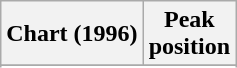<table class="wikitable">
<tr>
<th>Chart (1996)</th>
<th>Peak<br>position</th>
</tr>
<tr>
</tr>
<tr>
</tr>
</table>
